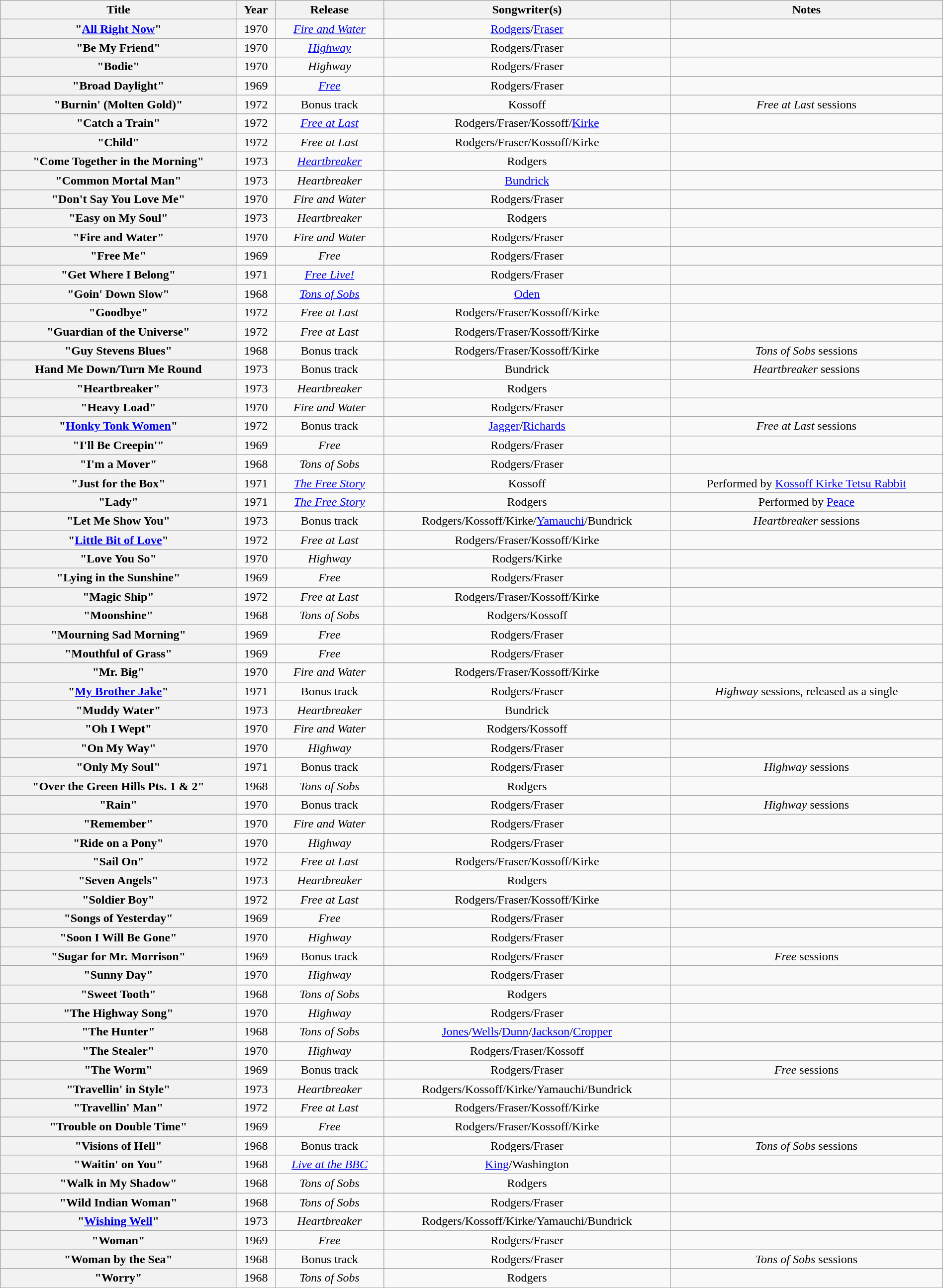<table class="wikitable sortable" style="margin:0.5em auto; clear:both; text-align:center; width:100%">
<tr>
<th>Title</th>
<th>Year</th>
<th>Release</th>
<th><strong>Songwriter(s)</strong></th>
<th>Notes</th>
</tr>
<tr>
<th>"<a href='#'>All Right Now</a>"</th>
<td>1970</td>
<td><em><a href='#'>Fire and Water</a></em></td>
<td><a href='#'>Rodgers</a>/<a href='#'>Fraser</a></td>
<td></td>
</tr>
<tr>
<th>"Be My Friend"</th>
<td>1970</td>
<td><em><a href='#'>Highway</a></em></td>
<td>Rodgers/Fraser</td>
<td></td>
</tr>
<tr>
<th>"Bodie"</th>
<td>1970</td>
<td><em>Highway</em></td>
<td>Rodgers/Fraser</td>
<td></td>
</tr>
<tr>
<th>"Broad Daylight"</th>
<td>1969</td>
<td><em><a href='#'>Free</a></em></td>
<td>Rodgers/Fraser</td>
<td></td>
</tr>
<tr>
<th>"Burnin' (Molten Gold)"</th>
<td>1972</td>
<td>Bonus track</td>
<td Paul Kossoff>Kossoff</td>
<td><em>Free at Last</em> sessions</td>
</tr>
<tr>
<th>"Catch a Train"</th>
<td>1972</td>
<td><em><a href='#'>Free at Last</a></em></td>
<td>Rodgers/Fraser/Kossoff/<a href='#'>Kirke</a></td>
<td></td>
</tr>
<tr>
<th>"Child"</th>
<td>1972</td>
<td><em>Free at Last</em></td>
<td>Rodgers/Fraser/Kossoff/Kirke</td>
<td></td>
</tr>
<tr>
<th>"Come Together in the Morning"</th>
<td>1973</td>
<td><em><a href='#'>Heartbreaker</a></em></td>
<td>Rodgers</td>
<td></td>
</tr>
<tr>
<th>"Common Mortal Man"</th>
<td>1973</td>
<td><em>Heartbreaker</em></td>
<td><a href='#'>Bundrick</a></td>
<td></td>
</tr>
<tr>
<th>"Don't Say You Love Me"</th>
<td>1970</td>
<td><em>Fire and Water</em></td>
<td>Rodgers/Fraser</td>
<td></td>
</tr>
<tr>
<th>"Easy on My Soul"</th>
<td>1973</td>
<td><em>Heartbreaker</em></td>
<td>Rodgers</td>
<td></td>
</tr>
<tr>
<th>"Fire and Water"</th>
<td>1970</td>
<td><em>Fire and Water</em></td>
<td>Rodgers/Fraser</td>
<td></td>
</tr>
<tr>
<th>"Free Me"</th>
<td>1969</td>
<td><em>Free</em></td>
<td>Rodgers/Fraser</td>
<td></td>
</tr>
<tr>
<th>"Get Where I Belong"</th>
<td>1971</td>
<td><em><a href='#'>Free Live!</a></em></td>
<td>Rodgers/Fraser</td>
<td></td>
</tr>
<tr>
<th>"Goin' Down Slow"</th>
<td>1968</td>
<td><em><a href='#'>Tons of Sobs</a></em></td>
<td><a href='#'>Oden</a></td>
<td></td>
</tr>
<tr>
<th>"Goodbye"</th>
<td>1972</td>
<td><em>Free at Last</em></td>
<td>Rodgers/Fraser/Kossoff/Kirke</td>
<td></td>
</tr>
<tr>
<th>"Guardian of the Universe"</th>
<td>1972</td>
<td><em>Free at Last</em></td>
<td>Rodgers/Fraser/Kossoff/Kirke</td>
<td></td>
</tr>
<tr>
<th>"Guy Stevens Blues"</th>
<td>1968</td>
<td>Bonus track</td>
<td>Rodgers/Fraser/Kossoff/Kirke</td>
<td><em>Tons of Sobs</em> sessions</td>
</tr>
<tr>
<th>Hand Me Down/Turn Me Round</th>
<td>1973</td>
<td>Bonus track</td>
<td>Bundrick</td>
<td><em>Heartbreaker</em> sessions</td>
</tr>
<tr>
<th>"Heartbreaker"</th>
<td>1973</td>
<td><em>Heartbreaker</em></td>
<td>Rodgers</td>
<td></td>
</tr>
<tr>
<th>"Heavy Load"</th>
<td>1970</td>
<td><em>Fire and Water</em></td>
<td>Rodgers/Fraser</td>
<td></td>
</tr>
<tr>
<th>"<a href='#'>Honky Tonk Women</a>"</th>
<td>1972</td>
<td>Bonus track</td>
<td><a href='#'>Jagger</a>/<a href='#'>Richards</a></td>
<td><em>Free at Last</em> sessions</td>
</tr>
<tr>
<th>"I'll Be Creepin'"</th>
<td>1969</td>
<td><em>Free</em></td>
<td>Rodgers/Fraser</td>
<td></td>
</tr>
<tr>
<th>"I'm a Mover"</th>
<td>1968</td>
<td><em>Tons of Sobs</em></td>
<td>Rodgers/Fraser</td>
<td></td>
</tr>
<tr>
<th>"Just for the Box"</th>
<td>1971</td>
<td><em><a href='#'>The Free Story</a></em></td>
<td>Kossoff</td>
<td>Performed by <a href='#'>Kossoff Kirke Tetsu Rabbit</a></td>
</tr>
<tr>
<th>"Lady"</th>
<td>1971</td>
<td><em><a href='#'>The Free Story</a></em></td>
<td>Rodgers</td>
<td>Performed by <a href='#'>Peace</a></td>
</tr>
<tr>
<th>"Let Me Show You"</th>
<td>1973</td>
<td>Bonus track</td>
<td>Rodgers/Kossoff/Kirke/<a href='#'>Yamauchi</a>/Bundrick</td>
<td><em>Heartbreaker</em> sessions</td>
</tr>
<tr>
<th>"<a href='#'>Little Bit of Love</a>"</th>
<td>1972</td>
<td><em>Free at Last</em></td>
<td>Rodgers/Fraser/Kossoff/Kirke</td>
<td></td>
</tr>
<tr>
<th>"Love You So"</th>
<td>1970</td>
<td><em>Highway</em></td>
<td>Rodgers/Kirke</td>
<td></td>
</tr>
<tr>
<th>"Lying in the Sunshine"</th>
<td>1969</td>
<td><em>Free</em></td>
<td>Rodgers/Fraser</td>
<td></td>
</tr>
<tr>
<th>"Magic Ship"</th>
<td>1972</td>
<td><em>Free at Last</em></td>
<td>Rodgers/Fraser/Kossoff/Kirke</td>
<td></td>
</tr>
<tr>
<th>"Moonshine"</th>
<td>1968</td>
<td><em>Tons of Sobs</em></td>
<td>Rodgers/Kossoff</td>
<td></td>
</tr>
<tr>
<th>"Mourning Sad Morning"</th>
<td>1969</td>
<td><em>Free</em></td>
<td>Rodgers/Fraser</td>
<td></td>
</tr>
<tr>
<th>"Mouthful of Grass"</th>
<td>1969</td>
<td><em>Free</em></td>
<td>Rodgers/Fraser</td>
<td></td>
</tr>
<tr>
<th>"Mr. Big"</th>
<td>1970</td>
<td><em>Fire and Water</em></td>
<td>Rodgers/Fraser/Kossoff/Kirke</td>
<td></td>
</tr>
<tr>
<th>"<a href='#'>My Brother Jake</a>"</th>
<td>1971</td>
<td>Bonus track</td>
<td>Rodgers/Fraser</td>
<td><em>Highway</em> sessions, released as a single</td>
</tr>
<tr>
<th>"Muddy Water"</th>
<td>1973</td>
<td><em>Heartbreaker</em></td>
<td>Bundrick</td>
<td></td>
</tr>
<tr>
<th>"Oh I Wept"</th>
<td>1970</td>
<td><em>Fire and Water</em></td>
<td>Rodgers/Kossoff</td>
<td></td>
</tr>
<tr>
<th>"On My Way"</th>
<td>1970</td>
<td><em>Highway</em></td>
<td>Rodgers/Fraser</td>
<td></td>
</tr>
<tr>
<th>"Only My Soul"</th>
<td>1971</td>
<td>Bonus track</td>
<td>Rodgers/Fraser</td>
<td><em>Highway</em> sessions</td>
</tr>
<tr>
<th>"Over the Green Hills Pts. 1 & 2"</th>
<td>1968</td>
<td><em>Tons of Sobs</em></td>
<td>Rodgers</td>
<td></td>
</tr>
<tr>
<th>"Rain"</th>
<td>1970</td>
<td>Bonus track</td>
<td>Rodgers/Fraser</td>
<td><em>Highway</em> sessions</td>
</tr>
<tr>
<th>"Remember"</th>
<td>1970</td>
<td><em>Fire and Water</em></td>
<td>Rodgers/Fraser</td>
<td></td>
</tr>
<tr>
<th>"Ride on a Pony"</th>
<td>1970</td>
<td><em>Highway</em></td>
<td>Rodgers/Fraser</td>
<td></td>
</tr>
<tr>
<th>"Sail On"</th>
<td>1972</td>
<td><em>Free at Last</em></td>
<td>Rodgers/Fraser/Kossoff/Kirke</td>
<td></td>
</tr>
<tr>
<th>"Seven Angels"</th>
<td>1973</td>
<td><em>Heartbreaker</em></td>
<td>Rodgers</td>
<td></td>
</tr>
<tr>
<th>"Soldier Boy"</th>
<td>1972</td>
<td><em>Free at Last</em></td>
<td>Rodgers/Fraser/Kossoff/Kirke</td>
<td></td>
</tr>
<tr>
<th>"Songs of Yesterday"</th>
<td>1969</td>
<td><em>Free</em></td>
<td>Rodgers/Fraser</td>
<td></td>
</tr>
<tr>
<th>"Soon I Will Be Gone"</th>
<td>1970</td>
<td><em>Highway</em></td>
<td>Rodgers/Fraser</td>
<td></td>
</tr>
<tr>
<th>"Sugar for Mr. Morrison"</th>
<td>1969</td>
<td>Bonus track</td>
<td>Rodgers/Fraser</td>
<td><em>Free</em> sessions</td>
</tr>
<tr>
<th>"Sunny Day"</th>
<td>1970</td>
<td><em>Highway</em></td>
<td>Rodgers/Fraser</td>
<td></td>
</tr>
<tr>
<th>"Sweet Tooth"</th>
<td>1968</td>
<td><em>Tons of Sobs</em></td>
<td>Rodgers</td>
<td></td>
</tr>
<tr>
<th>"The Highway Song"</th>
<td>1970</td>
<td><em>Highway</em></td>
<td>Rodgers/Fraser</td>
<td></td>
</tr>
<tr>
<th>"The Hunter"</th>
<td>1968</td>
<td><em>Tons of Sobs</em></td>
<td><a href='#'>Jones</a>/<a href='#'>Wells</a>/<a href='#'>Dunn</a>/<a href='#'>Jackson</a>/<a href='#'>Cropper</a></td>
<td></td>
</tr>
<tr>
<th>"The Stealer"</th>
<td>1970</td>
<td><em>Highway</em></td>
<td>Rodgers/Fraser/Kossoff</td>
<td></td>
</tr>
<tr>
<th>"The Worm"</th>
<td>1969</td>
<td>Bonus track</td>
<td>Rodgers/Fraser</td>
<td><em>Free</em> sessions</td>
</tr>
<tr>
<th>"Travellin' in Style"</th>
<td>1973</td>
<td><em>Heartbreaker</em></td>
<td>Rodgers/Kossoff/Kirke/Yamauchi/Bundrick</td>
<td></td>
</tr>
<tr>
<th>"Travellin' Man"</th>
<td>1972</td>
<td><em>Free at Last</em></td>
<td>Rodgers/Fraser/Kossoff/Kirke</td>
<td></td>
</tr>
<tr>
<th>"Trouble on Double Time"</th>
<td>1969</td>
<td><em>Free</em></td>
<td>Rodgers/Fraser/Kossoff/Kirke</td>
<td></td>
</tr>
<tr>
<th>"Visions of Hell"</th>
<td>1968</td>
<td>Bonus track</td>
<td>Rodgers/Fraser</td>
<td><em>Tons of Sobs</em> sessions</td>
</tr>
<tr>
<th>"Waitin' on You"</th>
<td>1968</td>
<td><em><a href='#'>Live at the BBC</a></em></td>
<td><a href='#'>King</a>/Washington</td>
<td></td>
</tr>
<tr>
<th>"Walk in My Shadow"</th>
<td>1968</td>
<td><em>Tons of Sobs</em></td>
<td>Rodgers</td>
<td></td>
</tr>
<tr>
<th>"Wild Indian Woman"</th>
<td>1968</td>
<td><em>Tons of Sobs</em></td>
<td>Rodgers/Fraser</td>
<td></td>
</tr>
<tr>
<th>"<a href='#'>Wishing Well</a>"</th>
<td>1973</td>
<td><em>Heartbreaker</em></td>
<td>Rodgers/Kossoff/Kirke/Yamauchi/Bundrick</td>
<td></td>
</tr>
<tr>
<th>"Woman"</th>
<td>1969</td>
<td><em>Free</em></td>
<td>Rodgers/Fraser</td>
<td></td>
</tr>
<tr>
<th>"Woman by the Sea"</th>
<td>1968</td>
<td>Bonus track</td>
<td>Rodgers/Fraser</td>
<td><em>Tons of Sobs</em> sessions</td>
</tr>
<tr>
<th>"Worry"</th>
<td>1968</td>
<td><em>Tons of Sobs</em></td>
<td>Rodgers</td>
<td></td>
</tr>
</table>
